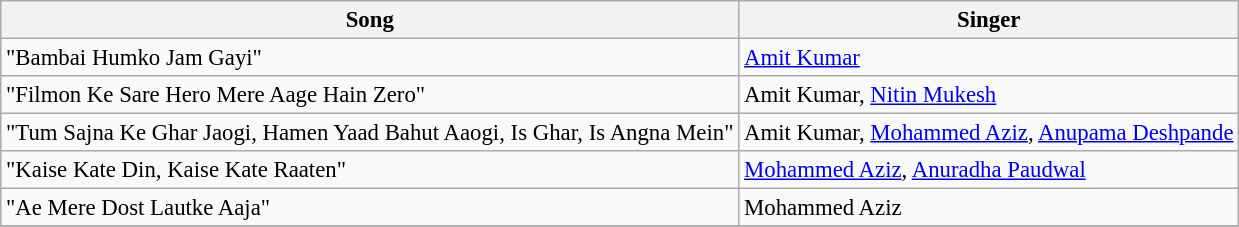<table class="wikitable" style="font-size:95%;">
<tr>
<th>Song</th>
<th>Singer</th>
</tr>
<tr>
<td>"Bambai Humko Jam Gayi"</td>
<td><a href='#'>Amit Kumar</a></td>
</tr>
<tr>
<td>"Filmon Ke Sare Hero Mere Aage Hain Zero"</td>
<td>Amit Kumar, <a href='#'>Nitin Mukesh</a></td>
</tr>
<tr>
<td>"Tum Sajna Ke Ghar Jaogi, Hamen Yaad Bahut Aaogi, Is Ghar, Is Angna Mein"</td>
<td>Amit Kumar, <a href='#'>Mohammed Aziz</a>, <a href='#'>Anupama Deshpande</a></td>
</tr>
<tr>
<td>"Kaise Kate Din, Kaise Kate Raaten"</td>
<td><a href='#'>Mohammed Aziz</a>, <a href='#'>Anuradha Paudwal</a></td>
</tr>
<tr>
<td>"Ae Mere Dost Lautke Aaja"</td>
<td>Mohammed Aziz</td>
</tr>
<tr>
</tr>
</table>
